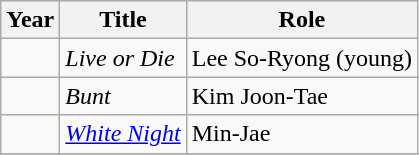<table class="wikitable">
<tr>
<th>Year</th>
<th>Title</th>
<th>Role</th>
</tr>
<tr>
<td></td>
<td><em>Live or Die</em></td>
<td>Lee So-Ryong (young)</td>
</tr>
<tr>
<td></td>
<td><em>Bunt</em></td>
<td>Kim Joon-Tae</td>
</tr>
<tr>
<td></td>
<td><em><a href='#'>White Night</a></em></td>
<td>Min-Jae</td>
</tr>
<tr>
</tr>
</table>
